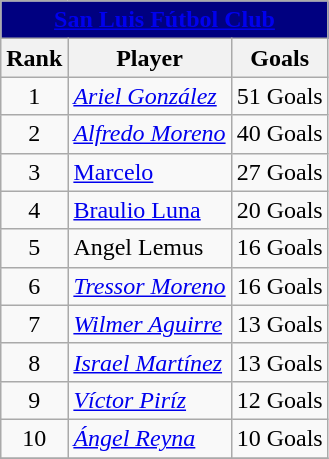<table class="wikitable" style="text-align:center;margin-left:1em">
<tr>
<td bgcolor="#000080" align="center" colspan="5"><strong><span><a href='#'>San Luis Fútbol Club</a></span></strong></td>
</tr>
<tr>
<th>Rank</th>
<th>Player</th>
<th>Goals</th>
</tr>
<tr>
<td>1</td>
<td style="text-align:left;"> <em><a href='#'>Ariel González</a></em></td>
<td>51 Goals</td>
</tr>
<tr>
<td>2</td>
<td style="text-align:left;"> <em><a href='#'>Alfredo Moreno</a></em></td>
<td>40 Goals</td>
</tr>
<tr>
<td>3</td>
<td style="text-align:left;"> <a href='#'>Marcelo</a></td>
<td>27 Goals</td>
</tr>
<tr>
<td>4</td>
<td style="text-align:left;"> <a href='#'>Braulio Luna</a></td>
<td>20 Goals</td>
</tr>
<tr>
<td>5</td>
<td style="text-align:left;"> Angel Lemus</td>
<td>16 Goals</td>
</tr>
<tr>
<td>6</td>
<td style="text-align:left;"> <em><a href='#'>Tressor Moreno</a></em></td>
<td>16 Goals</td>
</tr>
<tr>
<td>7</td>
<td style="text-align:left;"> <em><a href='#'>Wilmer Aguirre</a></em></td>
<td>13 Goals</td>
</tr>
<tr>
<td>8</td>
<td style="text-align:left;"> <em><a href='#'>Israel Martínez</a></em></td>
<td>13 Goals</td>
</tr>
<tr>
<td>9</td>
<td style="text-align:left;"> <em><a href='#'>Víctor Piríz</a></em></td>
<td>12 Goals</td>
</tr>
<tr>
<td>10</td>
<td style="text-align:left;"> <em><a href='#'>Ángel Reyna</a></em></td>
<td>10 Goals</td>
</tr>
<tr>
</tr>
</table>
